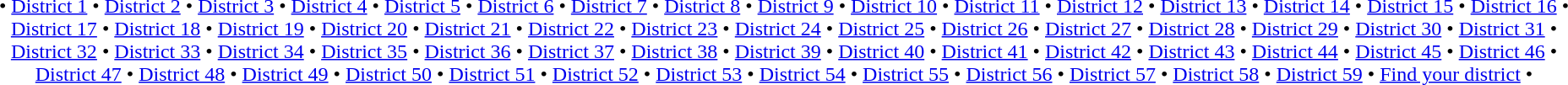<table id=toc class=toc summary=Contents>
<tr>
<td align=center><br>• <a href='#'>District 1</a> • <a href='#'>District 2</a> • <a href='#'>District 3</a> • <a href='#'>District 4</a> • <a href='#'>District 5</a> • <a href='#'>District 6</a> • <a href='#'>District 7</a> • <a href='#'>District 8</a> • <a href='#'>District 9</a> • <a href='#'>District 10</a> • <a href='#'>District 11</a> • <a href='#'>District 12</a> • <a href='#'>District 13</a> • <a href='#'>District 14</a> • <a href='#'>District 15</a> • <a href='#'>District 16</a> • <a href='#'>District 17</a> • <a href='#'>District 18</a> • <a href='#'>District 19</a> • <a href='#'>District 20</a> • <a href='#'>District 21</a> • <a href='#'>District 22</a> • <a href='#'>District 23</a> • <a href='#'>District 24</a> • <a href='#'>District 25</a> • <a href='#'>District 26</a> • <a href='#'>District 27</a> • <a href='#'>District 28</a> • <a href='#'>District 29</a> • <a href='#'>District 30</a> • <a href='#'>District 31</a> • <a href='#'>District 32</a> • <a href='#'>District 33</a> • <a href='#'>District 34</a> • <a href='#'>District 35</a> • <a href='#'>District 36</a> • <a href='#'>District 37</a> • <a href='#'>District 38</a> • <a href='#'>District 39</a> • <a href='#'>District 40</a> • <a href='#'>District 41</a> • <a href='#'>District 42</a> • <a href='#'>District 43</a> • <a href='#'>District 44</a> • <a href='#'>District 45</a> • <a href='#'>District 46</a> • <a href='#'>District 47</a> • <a href='#'>District 48</a> • <a href='#'>District 49</a> • <a href='#'>District 50</a> • <a href='#'>District 51</a> • <a href='#'>District 52</a> • <a href='#'>District 53</a> • <a href='#'>District 54</a> • <a href='#'>District 55</a> • <a href='#'>District 56</a> • <a href='#'>District 57</a> • <a href='#'>District 58</a> • <a href='#'>District 59</a> • <a href='#'>Find your district</a> •
</td>
</tr>
</table>
